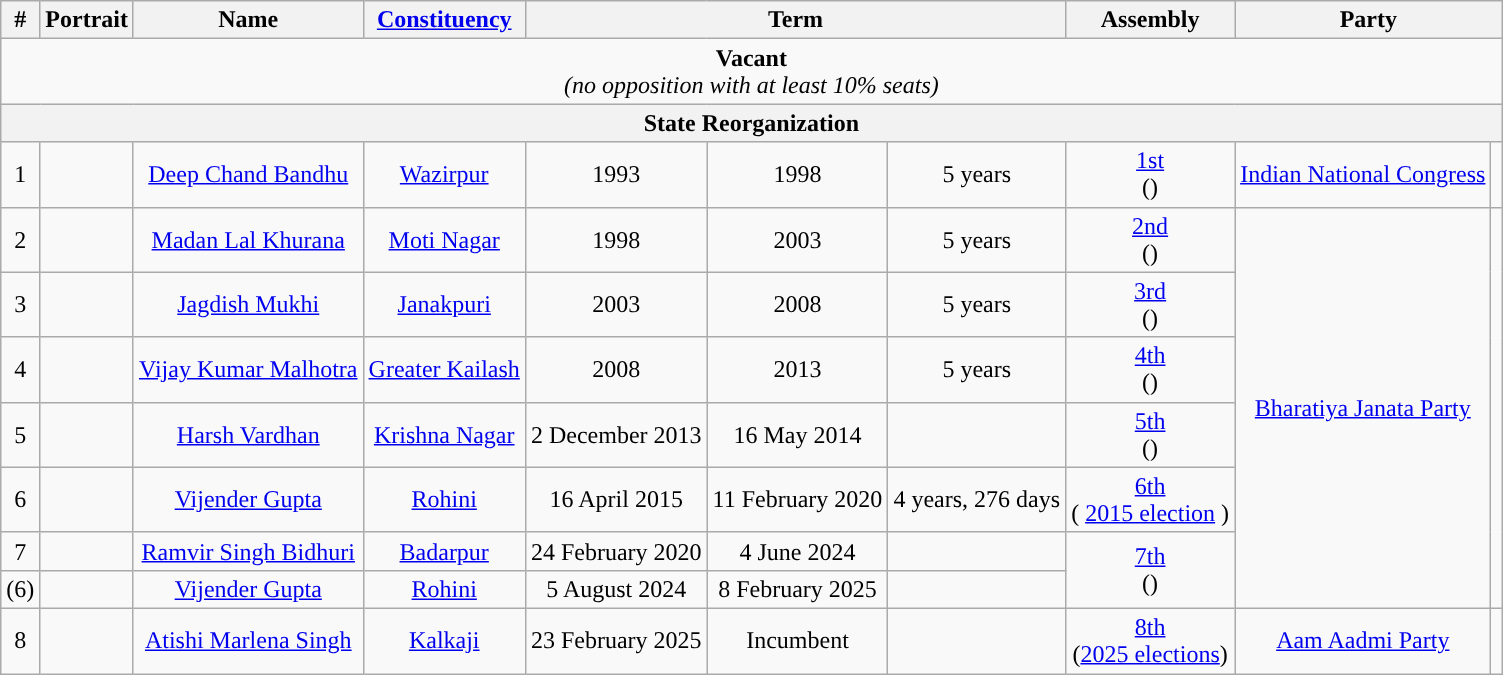<table class="wikitable" style="text-align:center;">
<tr>
<th>#</th>
<th>Portrait</th>
<th>Name</th>
<th><a href='#'>Constituency</a></th>
<th colspan="3">Term</th>
<th>Assembly<br></th>
<th colspan="2">Party</th>
</tr>
<tr>
<td colspan="10"><strong>Vacant</strong><br><em>(no opposition with at least 10% seats)</em></td>
</tr>
<tr>
<th colspan="10">State Reorganization</th>
</tr>
<tr>
<td>1</td>
<td></td>
<td><a href='#'>Deep Chand Bandhu</a></td>
<td><a href='#'>Wazirpur</a></td>
<td>1993</td>
<td>1998</td>
<td>5 years</td>
<td><a href='#'>1st</a><br>()</td>
<td><a href='#'>Indian National Congress</a></td>
<td style="background-color: "></td>
</tr>
<tr>
<td>2</td>
<td></td>
<td><a href='#'>Madan Lal Khurana</a></td>
<td><a href='#'>Moti Nagar</a></td>
<td>1998</td>
<td>2003</td>
<td>5 years</td>
<td><a href='#'>2nd</a><br>()</td>
<td rowspan="7"><a href='#'>Bharatiya Janata Party</a></td>
<td rowspan="7" style="background-color: "></td>
</tr>
<tr>
<td>3</td>
<td></td>
<td><a href='#'>Jagdish Mukhi</a></td>
<td><a href='#'>Janakpuri</a></td>
<td>2003</td>
<td>2008</td>
<td>5 years</td>
<td><a href='#'>3rd</a><br>()</td>
</tr>
<tr>
<td>4</td>
<td></td>
<td><a href='#'>Vijay Kumar Malhotra</a></td>
<td><a href='#'>Greater Kailash</a></td>
<td>2008</td>
<td>2013</td>
<td>5 years</td>
<td><a href='#'>4th</a><br>()</td>
</tr>
<tr>
<td>5</td>
<td></td>
<td><a href='#'>Harsh Vardhan</a></td>
<td><a href='#'>Krishna Nagar</a></td>
<td>2 December 2013</td>
<td>16 May 2014</td>
<td></td>
<td><a href='#'>5th</a><br>()</td>
</tr>
<tr>
<td>6</td>
<td></td>
<td><a href='#'>Vijender Gupta</a></td>
<td><a href='#'>Rohini</a></td>
<td>16 April 2015</td>
<td>11 February 2020</td>
<td>4 years, 276 days</td>
<td><a href='#'>6th</a><br>( <a href='#'>2015 election</a> )</td>
</tr>
<tr>
<td>7</td>
<td></td>
<td><a href='#'>Ramvir Singh Bidhuri</a></td>
<td><a href='#'>Badarpur</a></td>
<td>24 February 2020</td>
<td>4 June 2024</td>
<td></td>
<td rowspan="2"><a href='#'>7th</a><br>()</td>
</tr>
<tr>
<td>(6)</td>
<td></td>
<td><a href='#'>Vijender Gupta</a></td>
<td><a href='#'>Rohini</a></td>
<td>5 August 2024</td>
<td>8 February 2025</td>
<td></td>
</tr>
<tr>
<td>8</td>
<td></td>
<td><a href='#'>Atishi Marlena Singh</a></td>
<td><a href='#'>Kalkaji</a></td>
<td>23 February 2025</td>
<td>Incumbent</td>
<td></td>
<td><a href='#'>8th</a><br>(<a href='#'>2025 elections</a>)</td>
<td><a href='#'>Aam Aadmi Party</a></td>
<td style="background-color: "></td>
</tr>
</table>
